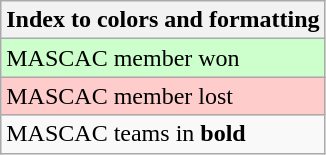<table class="wikitable">
<tr>
<th>Index to colors and formatting</th>
</tr>
<tr style="background:#cfc;">
<td>MASCAC member won</td>
</tr>
<tr style="background:#fcc;">
<td>MASCAC member lost</td>
</tr>
<tr>
<td>MASCAC teams in <strong>bold</strong></td>
</tr>
</table>
